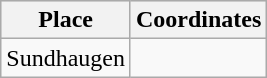<table class="wikitable sortable" style=" ">
<tr bgcolor="#dfdfdf">
<th>Place</th>
<th>Coordinates</th>
</tr>
<tr>
<td>Sundhaugen</td>
<td></td>
</tr>
</table>
